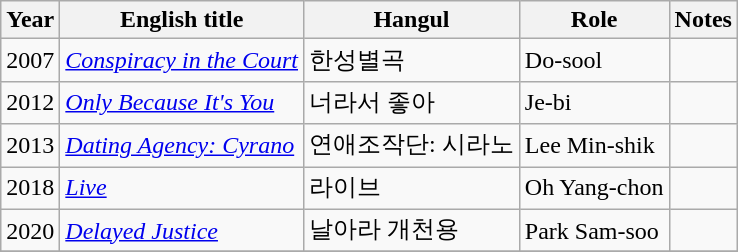<table class="wikitable sortable">
<tr>
<th>Year</th>
<th>English title</th>
<th>Hangul</th>
<th>Role</th>
<th class="unsortable">Notes</th>
</tr>
<tr>
<td>2007</td>
<td><em><a href='#'>Conspiracy in the Court</a></em></td>
<td>한성별곡</td>
<td>Do-sool</td>
<td></td>
</tr>
<tr>
<td>2012</td>
<td><em><a href='#'>Only Because It's You</a></em></td>
<td>너라서 좋아</td>
<td>Je-bi</td>
<td></td>
</tr>
<tr>
<td>2013</td>
<td><em><a href='#'>Dating Agency: Cyrano</a></em></td>
<td>연애조작단: 시라노</td>
<td>Lee Min-shik</td>
<td></td>
</tr>
<tr>
<td>2018</td>
<td><em><a href='#'>Live</a></em></td>
<td>라이브</td>
<td>Oh Yang-chon</td>
<td></td>
</tr>
<tr>
<td>2020</td>
<td><em><a href='#'>Delayed Justice</a></em></td>
<td>날아라 개천용</td>
<td>Park Sam-soo</td>
<td></td>
</tr>
<tr>
</tr>
</table>
